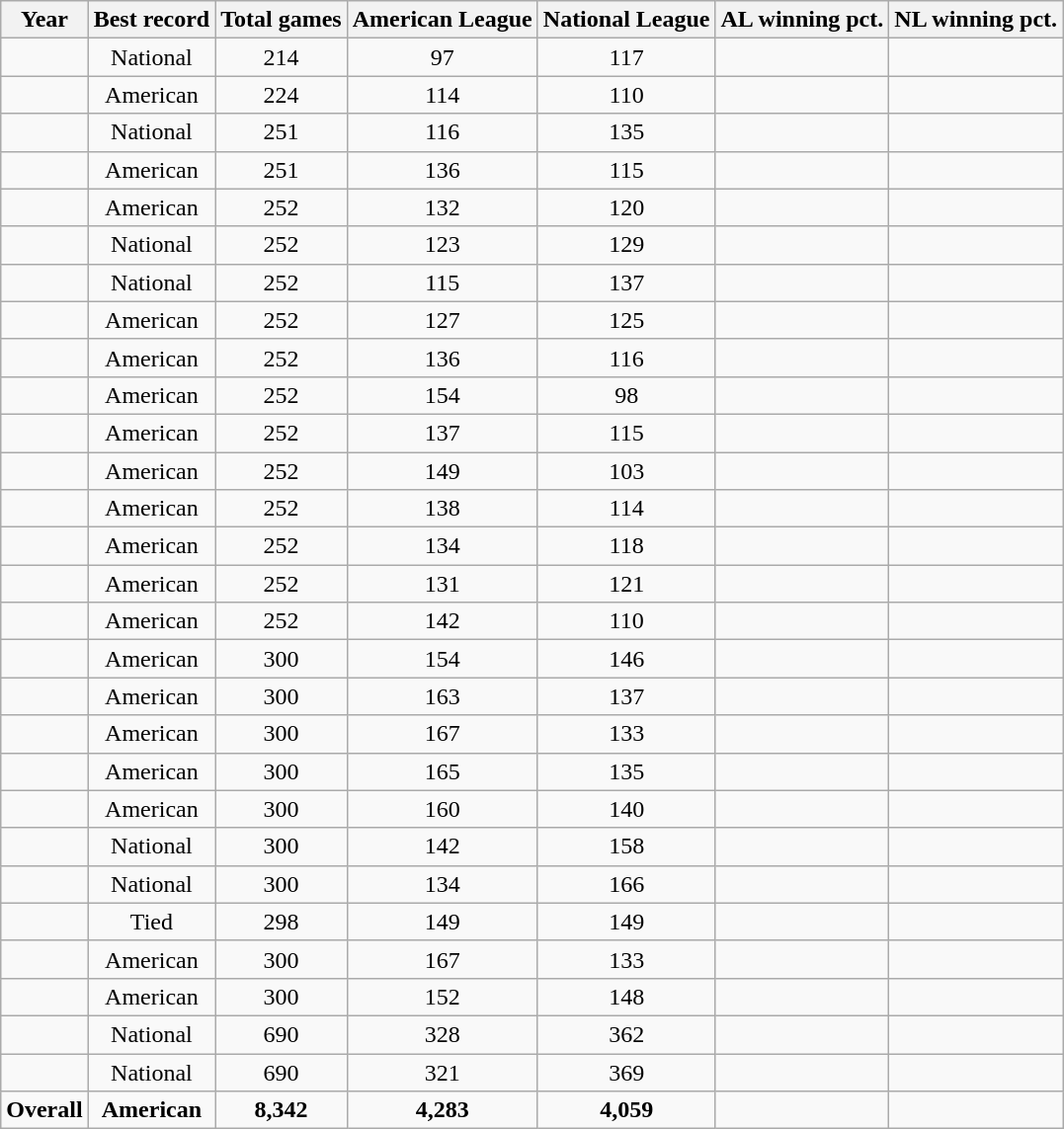<table class="wikitable sortable" style="text-align: center;">
<tr>
<th>Year</th>
<th>Best record</th>
<th>Total games</th>
<th>American League</th>
<th>National League</th>
<th>AL winning pct.</th>
<th>NL winning pct.</th>
</tr>
<tr>
<td></td>
<td>National</td>
<td>214</td>
<td>97</td>
<td>117</td>
<td></td>
<td></td>
</tr>
<tr>
<td></td>
<td>American</td>
<td>224</td>
<td>114</td>
<td>110</td>
<td></td>
<td></td>
</tr>
<tr>
<td></td>
<td>National</td>
<td>251</td>
<td>116</td>
<td>135</td>
<td></td>
<td></td>
</tr>
<tr>
<td></td>
<td>American</td>
<td>251</td>
<td>136</td>
<td>115</td>
<td></td>
<td></td>
</tr>
<tr>
<td></td>
<td>American</td>
<td>252</td>
<td>132</td>
<td>120</td>
<td></td>
<td></td>
</tr>
<tr>
<td></td>
<td>National</td>
<td>252</td>
<td>123</td>
<td>129</td>
<td></td>
<td></td>
</tr>
<tr>
<td></td>
<td>National</td>
<td>252</td>
<td>115</td>
<td>137</td>
<td></td>
<td></td>
</tr>
<tr>
<td></td>
<td>American</td>
<td>252</td>
<td>127</td>
<td>125</td>
<td></td>
<td></td>
</tr>
<tr>
<td></td>
<td>American</td>
<td>252</td>
<td>136</td>
<td>116</td>
<td></td>
<td></td>
</tr>
<tr>
<td></td>
<td>American</td>
<td>252</td>
<td>154</td>
<td>98</td>
<td></td>
<td></td>
</tr>
<tr>
<td></td>
<td>American</td>
<td>252</td>
<td>137</td>
<td>115</td>
<td></td>
<td></td>
</tr>
<tr>
<td></td>
<td>American</td>
<td>252</td>
<td>149</td>
<td>103</td>
<td></td>
<td></td>
</tr>
<tr>
<td></td>
<td>American</td>
<td>252</td>
<td>138</td>
<td>114</td>
<td></td>
<td></td>
</tr>
<tr>
<td></td>
<td>American</td>
<td>252</td>
<td>134</td>
<td>118</td>
<td></td>
<td></td>
</tr>
<tr>
<td></td>
<td>American</td>
<td>252</td>
<td>131</td>
<td>121</td>
<td></td>
<td></td>
</tr>
<tr>
<td></td>
<td>American</td>
<td>252</td>
<td>142</td>
<td>110</td>
<td></td>
<td></td>
</tr>
<tr>
<td></td>
<td>American</td>
<td>300</td>
<td>154</td>
<td>146</td>
<td></td>
<td></td>
</tr>
<tr>
<td></td>
<td>American</td>
<td>300</td>
<td>163</td>
<td>137</td>
<td></td>
<td></td>
</tr>
<tr>
<td></td>
<td>American</td>
<td>300</td>
<td>167</td>
<td>133</td>
<td></td>
<td></td>
</tr>
<tr>
<td></td>
<td>American</td>
<td>300</td>
<td>165</td>
<td>135</td>
<td></td>
<td></td>
</tr>
<tr>
<td></td>
<td>American</td>
<td>300</td>
<td>160</td>
<td>140</td>
<td></td>
<td></td>
</tr>
<tr>
<td></td>
<td>National</td>
<td>300</td>
<td>142</td>
<td>158</td>
<td></td>
<td></td>
</tr>
<tr>
<td></td>
<td>National</td>
<td>300</td>
<td>134</td>
<td>166</td>
<td></td>
<td></td>
</tr>
<tr>
<td></td>
<td>Tied</td>
<td>298</td>
<td>149</td>
<td>149</td>
<td></td>
<td></td>
</tr>
<tr>
<td></td>
<td>American</td>
<td>300</td>
<td>167</td>
<td>133</td>
<td></td>
<td></td>
</tr>
<tr>
<td></td>
<td>American</td>
<td>300</td>
<td>152</td>
<td>148</td>
<td></td>
<td></td>
</tr>
<tr>
<td></td>
<td>National</td>
<td>690</td>
<td>328</td>
<td>362</td>
<td></td>
<td></td>
</tr>
<tr>
<td></td>
<td>National</td>
<td>690</td>
<td>321</td>
<td>369</td>
<td></td>
<td></td>
</tr>
<tr "sortbottom">
<td><strong>Overall</strong></td>
<td><strong>American</strong></td>
<td><strong>8,342</strong></td>
<td><strong>4,283</strong></td>
<td><strong>4,059</strong></td>
<td><strong></strong></td>
<td><strong></strong></td>
</tr>
</table>
